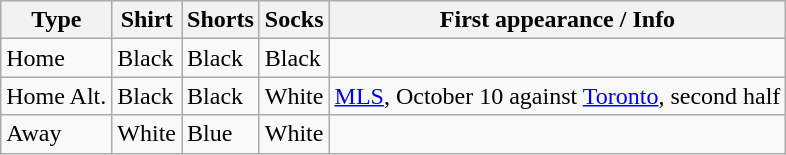<table class="wikitable">
<tr>
<th>Type</th>
<th>Shirt</th>
<th>Shorts</th>
<th>Socks</th>
<th>First appearance / Info</th>
</tr>
<tr>
<td>Home</td>
<td>Black</td>
<td>Black</td>
<td>Black</td>
<td></td>
</tr>
<tr>
<td>Home Alt.</td>
<td>Black</td>
<td>Black</td>
<td>White</td>
<td><a href='#'>MLS</a>, October 10 against <a href='#'>Toronto</a>, second half</td>
</tr>
<tr>
<td>Away</td>
<td>White</td>
<td>Blue</td>
<td>White</td>
<td></td>
</tr>
</table>
